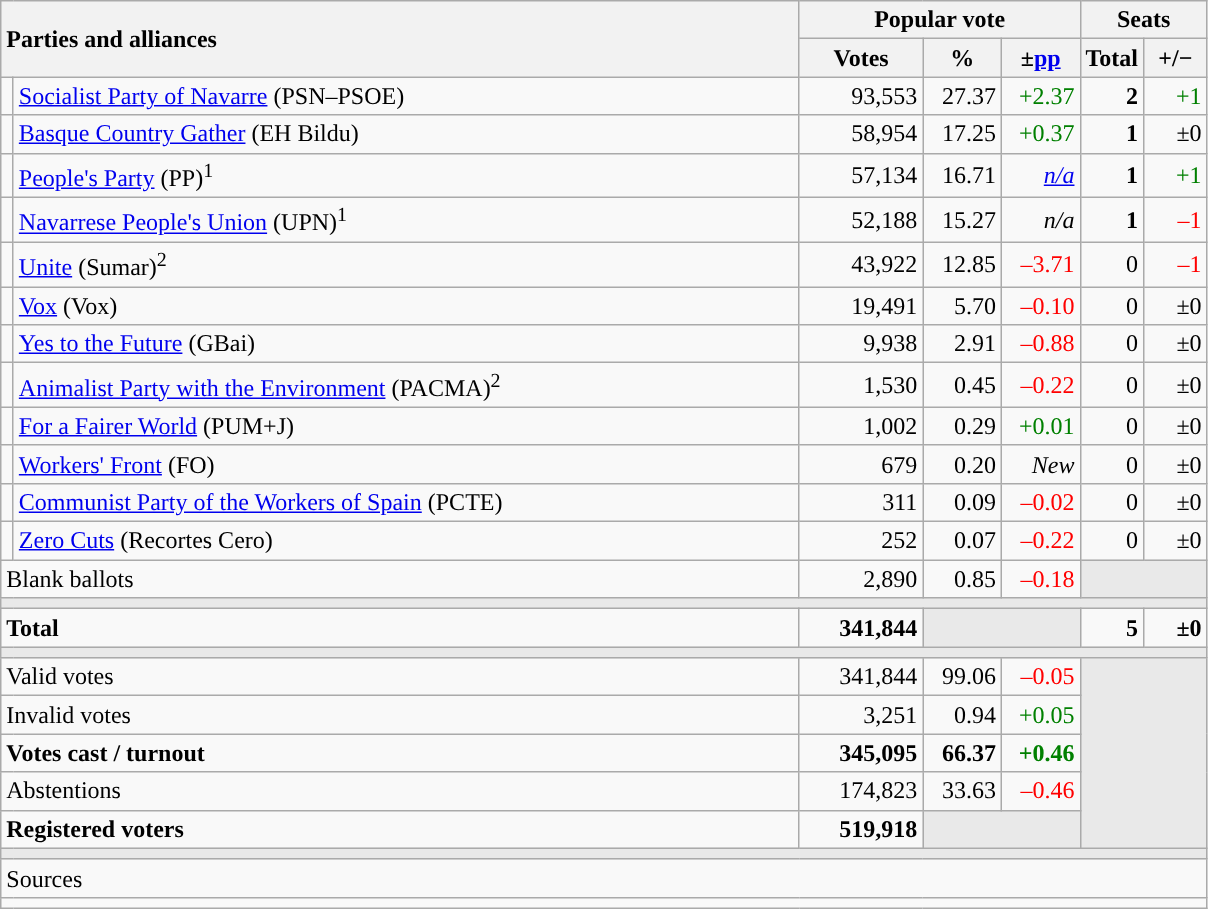<table class="wikitable" style="text-align:right;">
<tr>
<th style="text-align:left;" rowspan="2" colspan="2" width="525">Parties and alliances</th>
<th colspan="3">Popular vote</th>
<th colspan="2">Seats</th>
</tr>
<tr>
<th width="75">Votes</th>
<th width="45">%</th>
<th width="45">±<a href='#'>pp</a></th>
<th width="35">Total</th>
<th width="35">+/−</th>
</tr>
<tr>
<td width="1" style="color:inherit;background:"></td>
<td align="left"><a href='#'>Socialist Party of Navarre</a> (PSN–PSOE)</td>
<td>93,553</td>
<td>27.37</td>
<td style="color:green;">+2.37</td>
<td><strong>2</strong></td>
<td style="color:green;">+1</td>
</tr>
<tr>
<td style="color:inherit;background:"></td>
<td align="left"><a href='#'>Basque Country Gather</a> (EH Bildu)</td>
<td>58,954</td>
<td>17.25</td>
<td style="color:green;">+0.37</td>
<td><strong>1</strong></td>
<td>±0</td>
</tr>
<tr>
<td style="color:inherit;background:"></td>
<td align="left"><a href='#'>People's Party</a> (PP)<sup>1</sup></td>
<td>57,134</td>
<td>16.71</td>
<td><em><a href='#'>n/a</a></em></td>
<td><strong>1</strong></td>
<td style="color:green;">+1</td>
</tr>
<tr>
<td style="color:inherit;background:"></td>
<td align="left"><a href='#'>Navarrese People's Union</a> (UPN)<sup>1</sup></td>
<td>52,188</td>
<td>15.27</td>
<td><em>n/a</em></td>
<td><strong>1</strong></td>
<td style="color:red;">–1</td>
</tr>
<tr>
<td style="color:inherit;background:"></td>
<td align="left"><a href='#'>Unite</a> (Sumar)<sup>2</sup></td>
<td>43,922</td>
<td>12.85</td>
<td style="color:red;">–3.71</td>
<td>0</td>
<td style="color:red;">–1</td>
</tr>
<tr>
<td style="color:inherit;background:"></td>
<td align="left"><a href='#'>Vox</a> (Vox)</td>
<td>19,491</td>
<td>5.70</td>
<td style="color:red;">–0.10</td>
<td>0</td>
<td>±0</td>
</tr>
<tr>
<td style="color:inherit;background:"></td>
<td align="left"><a href='#'>Yes to the Future</a> (GBai)</td>
<td>9,938</td>
<td>2.91</td>
<td style="color:red;">–0.88</td>
<td>0</td>
<td>±0</td>
</tr>
<tr>
<td style="color:inherit;background:"></td>
<td align="left"><a href='#'>Animalist Party with the Environment</a> (PACMA)<sup>2</sup></td>
<td>1,530</td>
<td>0.45</td>
<td style="color:red;">–0.22</td>
<td>0</td>
<td>±0</td>
</tr>
<tr>
<td style="color:inherit;background:"></td>
<td align="left"><a href='#'>For a Fairer World</a> (PUM+J)</td>
<td>1,002</td>
<td>0.29</td>
<td style="color:green;">+0.01</td>
<td>0</td>
<td>±0</td>
</tr>
<tr>
<td style="color:inherit;background:"></td>
<td align="left"><a href='#'>Workers' Front</a> (FO)</td>
<td>679</td>
<td>0.20</td>
<td><em>New</em></td>
<td>0</td>
<td>±0</td>
</tr>
<tr>
<td style="color:inherit;background:"></td>
<td align="left"><a href='#'>Communist Party of the Workers of Spain</a> (PCTE)</td>
<td>311</td>
<td>0.09</td>
<td style="color:red;">–0.02</td>
<td>0</td>
<td>±0</td>
</tr>
<tr>
<td style="color:inherit;background:"></td>
<td align="left"><a href='#'>Zero Cuts</a> (Recortes Cero)</td>
<td>252</td>
<td>0.07</td>
<td style="color:red;">–0.22</td>
<td>0</td>
<td>±0</td>
</tr>
<tr>
<td align="left" colspan="2">Blank ballots</td>
<td>2,890</td>
<td>0.85</td>
<td style="color:red;">–0.18</td>
<td bgcolor="#E9E9E9" colspan="2"></td>
</tr>
<tr>
<td colspan="7" bgcolor="#E9E9E9"></td>
</tr>
<tr style="font-weight:bold;">
<td align="left" colspan="2">Total</td>
<td>341,844</td>
<td bgcolor="#E9E9E9" colspan="2"></td>
<td>5</td>
<td>±0</td>
</tr>
<tr>
<td colspan="7" bgcolor="#E9E9E9"></td>
</tr>
<tr>
<td align="left" colspan="2">Valid votes</td>
<td>341,844</td>
<td>99.06</td>
<td style="color:red;">–0.05</td>
<td bgcolor="#E9E9E9" colspan="2" rowspan="5"></td>
</tr>
<tr>
<td align="left" colspan="2">Invalid votes</td>
<td>3,251</td>
<td>0.94</td>
<td style="color:green;">+0.05</td>
</tr>
<tr style="font-weight:bold;">
<td align="left" colspan="2">Votes cast / turnout</td>
<td>345,095</td>
<td>66.37</td>
<td style="color:green;">+0.46</td>
</tr>
<tr>
<td align="left" colspan="2">Abstentions</td>
<td>174,823</td>
<td>33.63</td>
<td style="color:red;">–0.46</td>
</tr>
<tr style="font-weight:bold;">
<td align="left" colspan="2">Registered voters</td>
<td>519,918</td>
<td bgcolor="#E9E9E9" colspan="2"></td>
</tr>
<tr>
<td colspan="7" bgcolor="#E9E9E9"></td>
</tr>
<tr>
<td align="left" colspan="7">Sources</td>
</tr>
<tr>
<td colspan="7" style="text-align:left; max-width:790px;"></td>
</tr>
</table>
